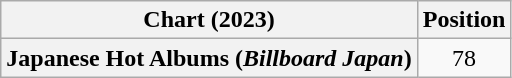<table class="wikitable plainrowheaders" style="text-align:center">
<tr>
<th scope="col">Chart (2023)</th>
<th scope="col">Position</th>
</tr>
<tr>
<th scope="row">Japanese Hot Albums (<em>Billboard Japan</em>)</th>
<td>78</td>
</tr>
</table>
